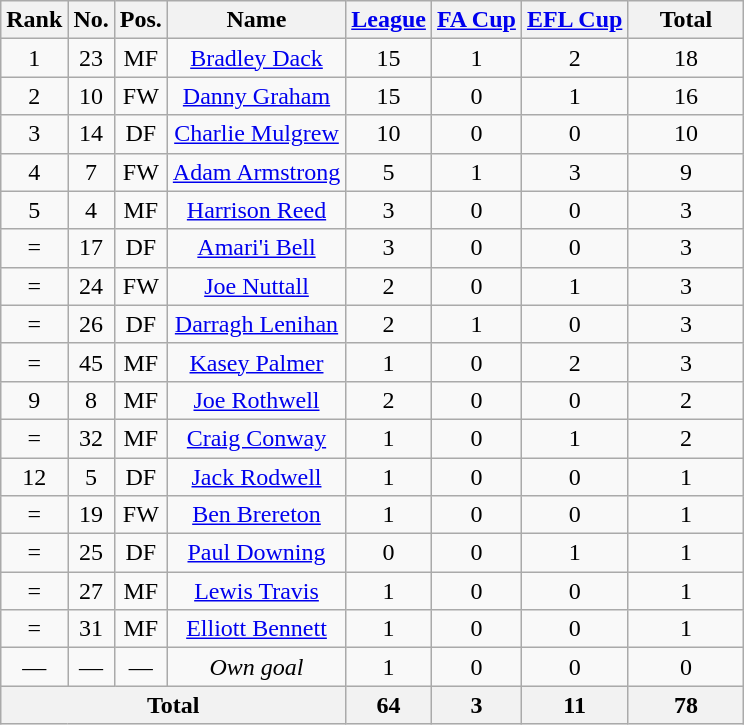<table class="wikitable" style="text-align: center; font-size:100%">
<tr>
<th>Rank</th>
<th>No.</th>
<th>Pos.</th>
<th>Name</th>
<th><a href='#'>League</a></th>
<th><a href='#'>FA Cup</a></th>
<th><a href='#'>EFL Cup</a></th>
<th width=70>Total</th>
</tr>
<tr>
<td>1</td>
<td>23</td>
<td>MF</td>
<td> <a href='#'>Bradley Dack</a></td>
<td>15</td>
<td>1</td>
<td>2</td>
<td>18</td>
</tr>
<tr>
<td>2</td>
<td>10</td>
<td>FW</td>
<td> <a href='#'>Danny Graham</a></td>
<td>15</td>
<td>0</td>
<td>1</td>
<td>16</td>
</tr>
<tr>
<td>3</td>
<td>14</td>
<td>DF</td>
<td> <a href='#'>Charlie Mulgrew</a></td>
<td>10</td>
<td>0</td>
<td>0</td>
<td>10</td>
</tr>
<tr>
<td>4</td>
<td>7</td>
<td>FW</td>
<td> <a href='#'>Adam Armstrong</a></td>
<td>5</td>
<td>1</td>
<td>3</td>
<td>9</td>
</tr>
<tr>
<td>5</td>
<td>4</td>
<td>MF</td>
<td> <a href='#'>Harrison Reed</a></td>
<td>3</td>
<td>0</td>
<td>0</td>
<td>3</td>
</tr>
<tr>
<td>=</td>
<td>17</td>
<td>DF</td>
<td> <a href='#'>Amari'i Bell</a></td>
<td>3</td>
<td>0</td>
<td>0</td>
<td>3</td>
</tr>
<tr>
<td>=</td>
<td>24</td>
<td>FW</td>
<td> <a href='#'>Joe Nuttall</a></td>
<td>2</td>
<td>0</td>
<td>1</td>
<td>3</td>
</tr>
<tr>
<td>=</td>
<td>26</td>
<td>DF</td>
<td> <a href='#'>Darragh Lenihan</a></td>
<td>2</td>
<td>1</td>
<td>0</td>
<td>3</td>
</tr>
<tr>
<td>=</td>
<td>45</td>
<td>MF</td>
<td> <a href='#'>Kasey Palmer</a></td>
<td>1</td>
<td>0</td>
<td>2</td>
<td>3</td>
</tr>
<tr>
<td>9</td>
<td>8</td>
<td>MF</td>
<td> <a href='#'>Joe Rothwell</a></td>
<td>2</td>
<td>0</td>
<td>0</td>
<td>2</td>
</tr>
<tr>
<td>=</td>
<td>32</td>
<td>MF</td>
<td> <a href='#'>Craig Conway</a></td>
<td>1</td>
<td>0</td>
<td>1</td>
<td>2</td>
</tr>
<tr>
<td>12</td>
<td>5</td>
<td>DF</td>
<td> <a href='#'>Jack Rodwell</a></td>
<td>1</td>
<td>0</td>
<td>0</td>
<td>1</td>
</tr>
<tr>
<td>=</td>
<td>19</td>
<td>FW</td>
<td> <a href='#'>Ben Brereton</a></td>
<td>1</td>
<td>0</td>
<td>0</td>
<td>1</td>
</tr>
<tr>
<td>=</td>
<td>25</td>
<td>DF</td>
<td> <a href='#'>Paul Downing</a></td>
<td>0</td>
<td>0</td>
<td>1</td>
<td>1</td>
</tr>
<tr>
<td>=</td>
<td>27</td>
<td>MF</td>
<td> <a href='#'>Lewis Travis</a></td>
<td>1</td>
<td>0</td>
<td>0</td>
<td>1</td>
</tr>
<tr>
<td>=</td>
<td>31</td>
<td>MF</td>
<td> <a href='#'>Elliott Bennett</a></td>
<td>1</td>
<td>0</td>
<td>0</td>
<td>1</td>
</tr>
<tr>
<td>—</td>
<td>—</td>
<td>—</td>
<td><em>Own goal</em></td>
<td>1</td>
<td>0</td>
<td>0</td>
<td>0</td>
</tr>
<tr>
<th colspan=4>Total</th>
<th>64</th>
<th>3</th>
<th>11</th>
<th>78</th>
</tr>
</table>
